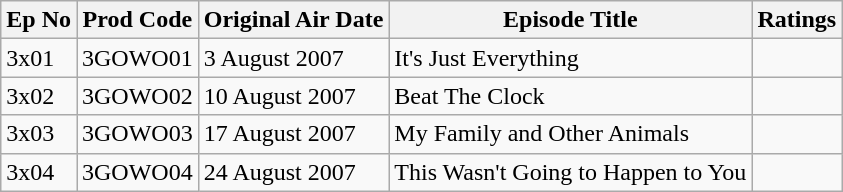<table class="wikitable">
<tr>
<th align=center>Ep No</th>
<th align=center>Prod Code</th>
<th align=center>Original Air Date</th>
<th align=center>Episode Title</th>
<th align=center>Ratings</th>
</tr>
<tr>
<td>3x01</td>
<td>3GOWO01</td>
<td>3 August 2007</td>
<td>It's Just Everything</td>
<td></td>
</tr>
<tr>
<td>3x02</td>
<td>3GOWO02</td>
<td>10 August 2007</td>
<td>Beat The Clock</td>
<td></td>
</tr>
<tr>
<td>3x03</td>
<td>3GOWO03</td>
<td>17 August 2007</td>
<td>My Family and Other Animals</td>
<td></td>
</tr>
<tr>
<td>3x04</td>
<td>3GOWO04</td>
<td>24 August 2007</td>
<td>This Wasn't Going to Happen to You</td>
<td></td>
</tr>
</table>
